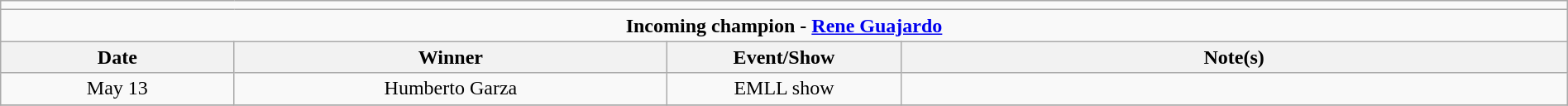<table class="wikitable" style="text-align:center; width:100%;">
<tr>
<td colspan=5></td>
</tr>
<tr>
<td colspan=5><strong>Incoming champion - <a href='#'>Rene Guajardo</a></strong></td>
</tr>
<tr>
<th width=14%>Date</th>
<th width=26%>Winner</th>
<th width=14%>Event/Show</th>
<th width=40%>Note(s)</th>
</tr>
<tr>
<td>May 13</td>
<td>Humberto Garza</td>
<td>EMLL show</td>
<td></td>
</tr>
<tr>
</tr>
</table>
